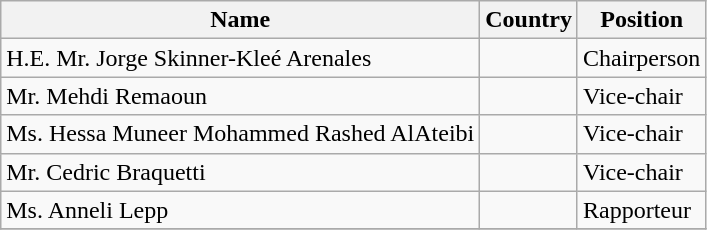<table class="wikitable">
<tr>
<th>Name</th>
<th>Country</th>
<th>Position</th>
</tr>
<tr>
<td>H.E. Mr. Jorge Skinner-Kleé Arenales</td>
<td></td>
<td>Chairperson</td>
</tr>
<tr>
<td>Mr. Mehdi Remaoun</td>
<td></td>
<td>Vice-chair</td>
</tr>
<tr>
<td>Ms. Hessa Muneer Mohammed Rashed AlAteibi</td>
<td></td>
<td>Vice-chair</td>
</tr>
<tr>
<td>Mr. Cedric Braquetti</td>
<td></td>
<td>Vice-chair</td>
</tr>
<tr>
<td>Ms. Anneli Lepp</td>
<td></td>
<td>Rapporteur</td>
</tr>
<tr>
</tr>
</table>
